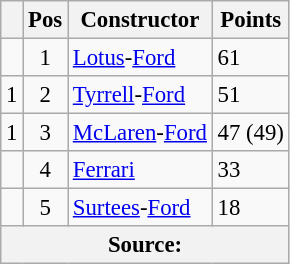<table class="wikitable" style="font-size: 95%;">
<tr>
<th></th>
<th>Pos</th>
<th>Constructor</th>
<th>Points</th>
</tr>
<tr>
<td align="left"></td>
<td align="center">1</td>
<td> <a href='#'>Lotus</a>-<a href='#'>Ford</a></td>
<td align="left">61</td>
</tr>
<tr>
<td align="left"> 1</td>
<td align="center">2</td>
<td> <a href='#'>Tyrrell</a>-<a href='#'>Ford</a></td>
<td align="left">51</td>
</tr>
<tr>
<td align="left"> 1</td>
<td align="center">3</td>
<td> <a href='#'>McLaren</a>-<a href='#'>Ford</a></td>
<td align="left">47 (49)</td>
</tr>
<tr>
<td align="left"></td>
<td align="center">4</td>
<td> <a href='#'>Ferrari</a></td>
<td align="left">33</td>
</tr>
<tr>
<td align="left"></td>
<td align="center">5</td>
<td> <a href='#'>Surtees</a>-<a href='#'>Ford</a></td>
<td align="left">18</td>
</tr>
<tr>
<th colspan=4>Source:</th>
</tr>
</table>
